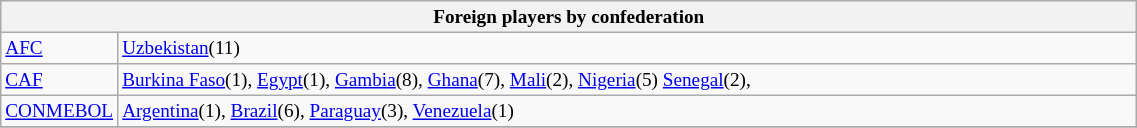<table class="wikitable" style="font-size:80%;" width="60%">
<tr>
<th colspan="2" style="width:200px;">Foreign players by confederation</th>
</tr>
<tr>
<td width="10%"><a href='#'>AFC</a></td>
<td> <a href='#'>Uzbekistan</a>(11)</td>
</tr>
<tr>
<td width="10%"><a href='#'>CAF</a></td>
<td><a href='#'>Burkina Faso</a>(1),  <a href='#'>Egypt</a>(1),  <a href='#'>Gambia</a>(8),  <a href='#'>Ghana</a>(7),  <a href='#'>Mali</a>(2), <a href='#'>Nigeria</a>(5)  <a href='#'>Senegal</a>(2),</td>
</tr>
<tr>
<td width="10%"><a href='#'>CONMEBOL</a></td>
<td> <a href='#'>Argentina</a>(1),  <a href='#'>Brazil</a>(6),  <a href='#'>Paraguay</a>(3),  <a href='#'>Venezuela</a>(1)</td>
</tr>
<tr>
</tr>
</table>
